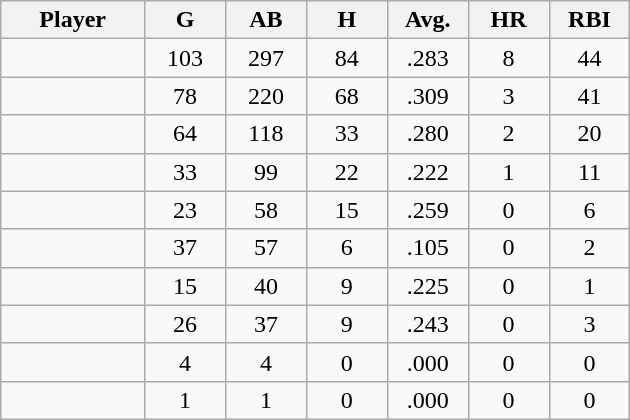<table class="wikitable sortable">
<tr>
<th bgcolor="#DDDDFF" width="16%">Player</th>
<th bgcolor="#DDDDFF" width="9%">G</th>
<th bgcolor="#DDDDFF" width="9%">AB</th>
<th bgcolor="#DDDDFF" width="9%">H</th>
<th bgcolor="#DDDDFF" width="9%">Avg.</th>
<th bgcolor="#DDDDFF" width="9%">HR</th>
<th bgcolor="#DDDDFF" width="9%">RBI</th>
</tr>
<tr align="center">
<td></td>
<td>103</td>
<td>297</td>
<td>84</td>
<td>.283</td>
<td>8</td>
<td>44</td>
</tr>
<tr align="center">
<td></td>
<td>78</td>
<td>220</td>
<td>68</td>
<td>.309</td>
<td>3</td>
<td>41</td>
</tr>
<tr align="center">
<td></td>
<td>64</td>
<td>118</td>
<td>33</td>
<td>.280</td>
<td>2</td>
<td>20</td>
</tr>
<tr align="center">
<td></td>
<td>33</td>
<td>99</td>
<td>22</td>
<td>.222</td>
<td>1</td>
<td>11</td>
</tr>
<tr align="center">
<td></td>
<td>23</td>
<td>58</td>
<td>15</td>
<td>.259</td>
<td>0</td>
<td>6</td>
</tr>
<tr align="center">
<td></td>
<td>37</td>
<td>57</td>
<td>6</td>
<td>.105</td>
<td>0</td>
<td>2</td>
</tr>
<tr align="center">
<td></td>
<td>15</td>
<td>40</td>
<td>9</td>
<td>.225</td>
<td>0</td>
<td>1</td>
</tr>
<tr align="center">
<td></td>
<td>26</td>
<td>37</td>
<td>9</td>
<td>.243</td>
<td>0</td>
<td>3</td>
</tr>
<tr align="center">
<td></td>
<td>4</td>
<td>4</td>
<td>0</td>
<td>.000</td>
<td>0</td>
<td>0</td>
</tr>
<tr align="center">
<td></td>
<td>1</td>
<td>1</td>
<td>0</td>
<td>.000</td>
<td>0</td>
<td>0</td>
</tr>
</table>
